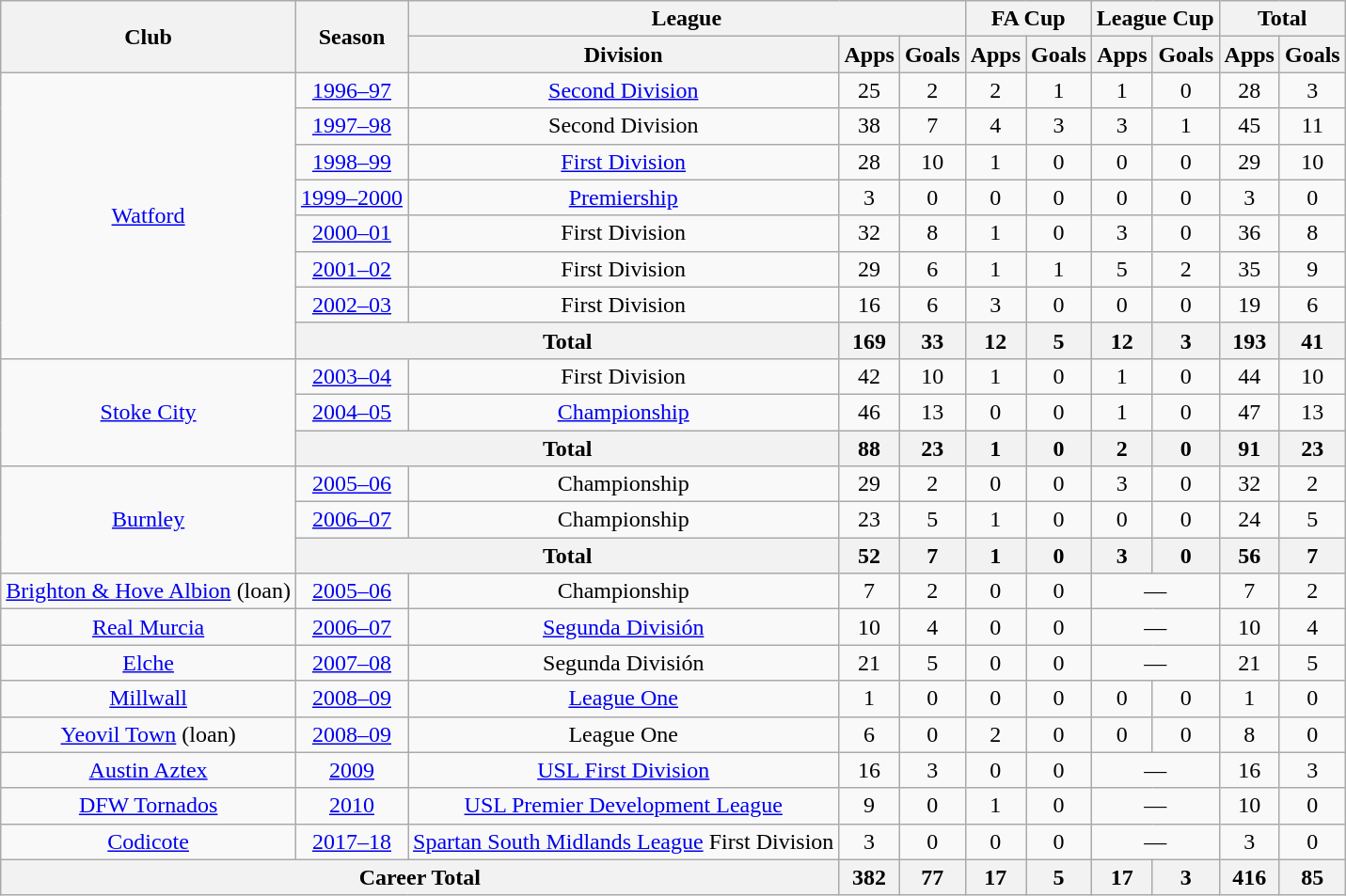<table class=wikitable style=text-align:center>
<tr>
<th rowspan=2>Club</th>
<th rowspan=2>Season</th>
<th colspan=3>League</th>
<th colspan=2>FA Cup</th>
<th colspan=2>League Cup</th>
<th colspan=2>Total</th>
</tr>
<tr>
<th>Division</th>
<th>Apps</th>
<th>Goals</th>
<th>Apps</th>
<th>Goals</th>
<th>Apps</th>
<th>Goals</th>
<th>Apps</th>
<th>Goals</th>
</tr>
<tr>
<td rowspan=8><a href='#'>Watford</a></td>
<td><a href='#'>1996–97</a></td>
<td><a href='#'>Second Division</a></td>
<td>25</td>
<td>2</td>
<td>2</td>
<td>1</td>
<td>1</td>
<td>0</td>
<td>28</td>
<td>3</td>
</tr>
<tr>
<td><a href='#'>1997–98</a></td>
<td>Second Division</td>
<td>38</td>
<td>7</td>
<td>4</td>
<td>3</td>
<td>3</td>
<td>1</td>
<td>45</td>
<td>11</td>
</tr>
<tr>
<td><a href='#'>1998–99</a></td>
<td><a href='#'>First Division</a></td>
<td>28</td>
<td>10</td>
<td>1</td>
<td>0</td>
<td>0</td>
<td>0</td>
<td>29</td>
<td>10</td>
</tr>
<tr>
<td><a href='#'>1999–2000</a></td>
<td><a href='#'>Premiership</a></td>
<td>3</td>
<td>0</td>
<td>0</td>
<td>0</td>
<td>0</td>
<td>0</td>
<td>3</td>
<td>0</td>
</tr>
<tr>
<td><a href='#'>2000–01</a></td>
<td>First Division</td>
<td>32</td>
<td>8</td>
<td>1</td>
<td>0</td>
<td>3</td>
<td>0</td>
<td>36</td>
<td>8</td>
</tr>
<tr>
<td><a href='#'>2001–02</a></td>
<td>First Division</td>
<td>29</td>
<td>6</td>
<td>1</td>
<td>1</td>
<td>5</td>
<td>2</td>
<td>35</td>
<td>9</td>
</tr>
<tr>
<td><a href='#'>2002–03</a></td>
<td>First Division</td>
<td>16</td>
<td>6</td>
<td>3</td>
<td>0</td>
<td>0</td>
<td>0</td>
<td>19</td>
<td>6</td>
</tr>
<tr>
<th colspan=2>Total</th>
<th>169</th>
<th>33</th>
<th>12</th>
<th>5</th>
<th>12</th>
<th>3</th>
<th>193</th>
<th>41</th>
</tr>
<tr>
<td rowspan=3><a href='#'>Stoke City</a></td>
<td><a href='#'>2003–04</a></td>
<td>First Division</td>
<td>42</td>
<td>10</td>
<td>1</td>
<td>0</td>
<td>1</td>
<td>0</td>
<td>44</td>
<td>10</td>
</tr>
<tr>
<td><a href='#'>2004–05</a></td>
<td><a href='#'>Championship</a></td>
<td>46</td>
<td>13</td>
<td>0</td>
<td>0</td>
<td>1</td>
<td>0</td>
<td>47</td>
<td>13</td>
</tr>
<tr>
<th colspan=2>Total</th>
<th>88</th>
<th>23</th>
<th>1</th>
<th>0</th>
<th>2</th>
<th>0</th>
<th>91</th>
<th>23</th>
</tr>
<tr>
<td rowspan=3><a href='#'>Burnley</a></td>
<td><a href='#'>2005–06</a></td>
<td>Championship</td>
<td>29</td>
<td>2</td>
<td>0</td>
<td>0</td>
<td>3</td>
<td>0</td>
<td>32</td>
<td>2</td>
</tr>
<tr>
<td><a href='#'>2006–07</a></td>
<td>Championship</td>
<td>23</td>
<td>5</td>
<td>1</td>
<td>0</td>
<td>0</td>
<td>0</td>
<td>24</td>
<td>5</td>
</tr>
<tr>
<th colspan=2>Total</th>
<th>52</th>
<th>7</th>
<th>1</th>
<th>0</th>
<th>3</th>
<th>0</th>
<th>56</th>
<th>7</th>
</tr>
<tr>
<td><a href='#'>Brighton & Hove Albion</a> (loan)</td>
<td><a href='#'>2005–06</a></td>
<td>Championship</td>
<td>7</td>
<td>2</td>
<td>0</td>
<td>0</td>
<td colspan="2">―</td>
<td>7</td>
<td>2</td>
</tr>
<tr>
<td><a href='#'>Real Murcia</a></td>
<td><a href='#'>2006–07</a></td>
<td><a href='#'>Segunda División</a></td>
<td>10</td>
<td>4</td>
<td>0</td>
<td>0</td>
<td colspan="2">―</td>
<td>10</td>
<td>4</td>
</tr>
<tr>
<td><a href='#'>Elche</a></td>
<td><a href='#'>2007–08</a></td>
<td>Segunda División</td>
<td>21</td>
<td>5</td>
<td>0</td>
<td>0</td>
<td colspan="2">―</td>
<td>21</td>
<td>5</td>
</tr>
<tr>
<td><a href='#'>Millwall</a></td>
<td><a href='#'>2008–09</a></td>
<td><a href='#'>League One</a></td>
<td>1</td>
<td>0</td>
<td>0</td>
<td>0</td>
<td>0</td>
<td>0</td>
<td>1</td>
<td>0</td>
</tr>
<tr>
<td><a href='#'>Yeovil Town</a> (loan)</td>
<td><a href='#'>2008–09</a></td>
<td>League One</td>
<td>6</td>
<td>0</td>
<td>2</td>
<td>0</td>
<td>0</td>
<td>0</td>
<td>8</td>
<td>0</td>
</tr>
<tr>
<td><a href='#'>Austin Aztex</a></td>
<td><a href='#'>2009</a></td>
<td><a href='#'>USL First Division</a></td>
<td>16</td>
<td>3</td>
<td>0</td>
<td>0</td>
<td colspan="2">―</td>
<td>16</td>
<td>3</td>
</tr>
<tr>
<td><a href='#'>DFW Tornados</a></td>
<td><a href='#'>2010</a></td>
<td><a href='#'>USL Premier Development League</a></td>
<td>9</td>
<td>0</td>
<td>1</td>
<td>0</td>
<td colspan="2">―</td>
<td>10</td>
<td>0</td>
</tr>
<tr>
<td><a href='#'>Codicote</a></td>
<td><a href='#'>2017–18</a></td>
<td><a href='#'>Spartan South Midlands League</a> First Division</td>
<td>3</td>
<td>0</td>
<td>0</td>
<td>0</td>
<td colspan="2">―</td>
<td>3</td>
<td>0</td>
</tr>
<tr>
<th colspan="3">Career Total</th>
<th>382</th>
<th>77</th>
<th>17</th>
<th>5</th>
<th>17</th>
<th>3</th>
<th>416</th>
<th>85</th>
</tr>
</table>
